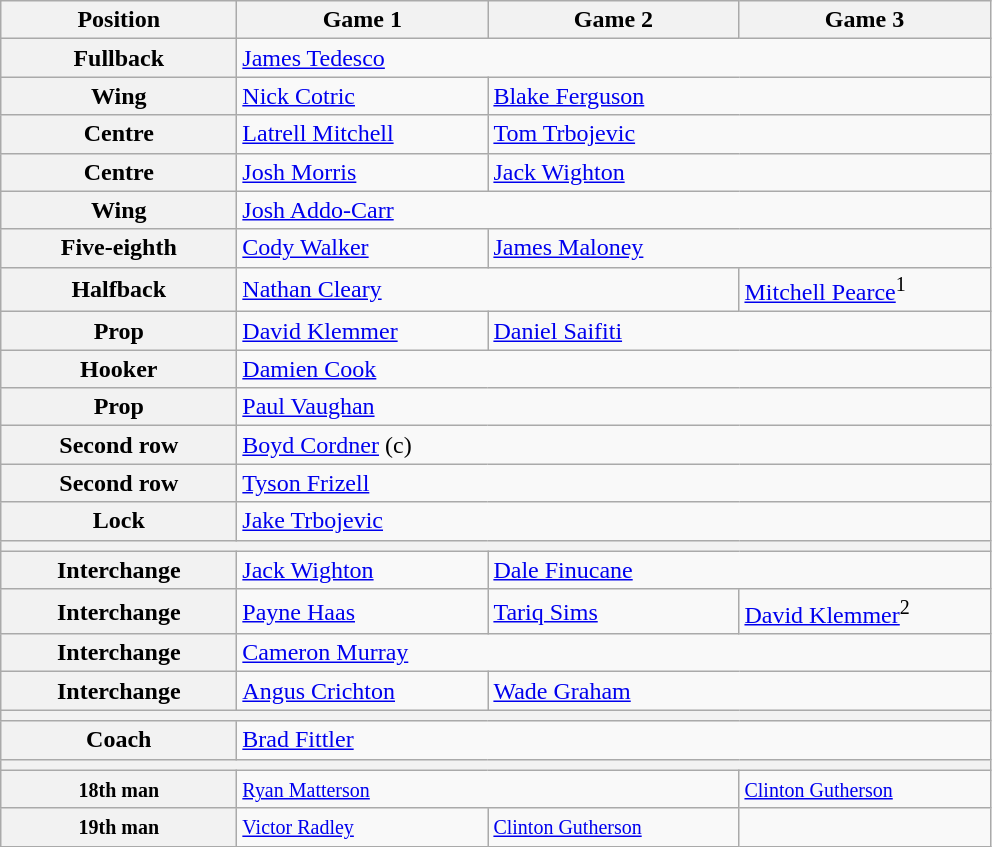<table class="wikitable">
<tr>
<th style="width:150px;">Position</th>
<th style="width:160px;">Game 1</th>
<th style="width:160px;">Game 2</th>
<th style="width:160px;">Game 3</th>
</tr>
<tr>
<th>Fullback</th>
<td colspan="3"> <a href='#'>James Tedesco</a></td>
</tr>
<tr>
<th>Wing</th>
<td colspan="1"> <a href='#'>Nick Cotric</a></td>
<td colspan="2"> <a href='#'>Blake Ferguson</a></td>
</tr>
<tr>
<th>Centre</th>
<td colspan="1"> <a href='#'>Latrell Mitchell</a></td>
<td colspan="2"> <a href='#'>Tom Trbojevic</a></td>
</tr>
<tr>
<th>Centre</th>
<td colspan="1"> <a href='#'>Josh Morris</a></td>
<td colspan="2"> <a href='#'>Jack Wighton</a></td>
</tr>
<tr>
<th>Wing</th>
<td colspan="3"> <a href='#'>Josh Addo-Carr</a></td>
</tr>
<tr>
<th>Five-eighth</th>
<td colspan="1"> <a href='#'>Cody Walker</a></td>
<td colspan="2"> <a href='#'>James Maloney</a></td>
</tr>
<tr>
<th>Halfback</th>
<td colspan="2"> <a href='#'>Nathan Cleary</a></td>
<td colspan="1"> <a href='#'>Mitchell Pearce</a><sup>1</sup></td>
</tr>
<tr>
<th>Prop</th>
<td colspan="1"> <a href='#'>David Klemmer</a></td>
<td colspan="2"> <a href='#'>Daniel Saifiti</a></td>
</tr>
<tr>
<th>Hooker</th>
<td colspan="3"> <a href='#'>Damien Cook</a></td>
</tr>
<tr>
<th>Prop</th>
<td colspan="3"> <a href='#'>Paul Vaughan</a></td>
</tr>
<tr>
<th>Second row</th>
<td colspan="3"> <a href='#'>Boyd Cordner</a> (c)</td>
</tr>
<tr>
<th>Second row</th>
<td colspan="3"> <a href='#'>Tyson Frizell</a></td>
</tr>
<tr>
<th>Lock</th>
<td colspan="3"> <a href='#'>Jake Trbojevic</a></td>
</tr>
<tr>
<th colspan="4"></th>
</tr>
<tr>
<th>Interchange</th>
<td colspan="1"> <a href='#'>Jack Wighton</a></td>
<td colspan="2"> <a href='#'>Dale Finucane</a></td>
</tr>
<tr>
<th>Interchange</th>
<td colspan="1"> <a href='#'>Payne Haas</a></td>
<td colspan="1"> <a href='#'>Tariq Sims</a></td>
<td colspan="1"> <a href='#'>David Klemmer</a><sup>2</sup></td>
</tr>
<tr>
<th>Interchange</th>
<td colspan="3"> <a href='#'>Cameron Murray</a></td>
</tr>
<tr>
<th>Interchange</th>
<td colspan="1"> <a href='#'>Angus Crichton</a></td>
<td colspan="2"> <a href='#'>Wade Graham</a></td>
</tr>
<tr>
<th colspan="4"></th>
</tr>
<tr>
<th>Coach</th>
<td colspan="3"> <a href='#'>Brad Fittler</a></td>
</tr>
<tr>
<th colspan="4"></th>
</tr>
<tr>
<th><small>18th man</small></th>
<td colspan="2"> <small><a href='#'>Ryan Matterson</a></small></td>
<td colspan="1"> <small><a href='#'>Clinton Gutherson</a></small></td>
</tr>
<tr>
<th><small>19th man</small></th>
<td colspan="1"> <small><a href='#'>Victor Radley</a></small></td>
<td colspan="1"> <small><a href='#'>Clinton Gutherson</a></small></td>
<td colspan="1"></td>
</tr>
</table>
